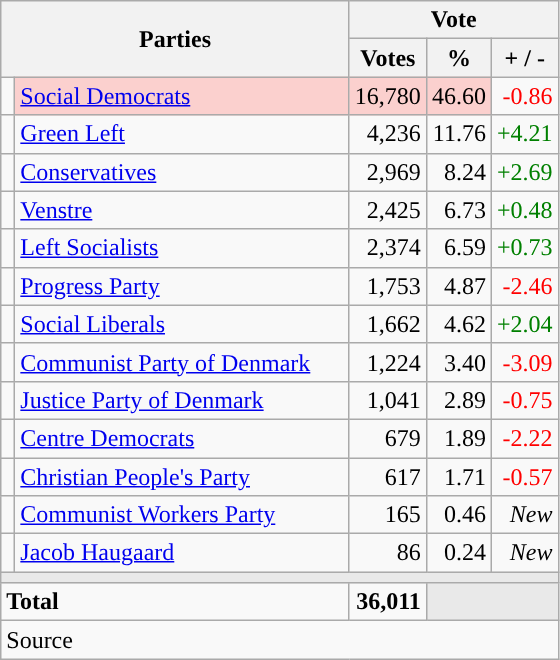<table class="wikitable" style="text-align:right;">
<tr>
<th style="text-align:centre;" rowspan="2" colspan="2" width="225">Parties</th>
<th colspan="3">Vote</th>
</tr>
<tr>
<th width="15">Votes</th>
<th width="15">%</th>
<th width="15">+ / -</th>
</tr>
<tr>
<td width="2" style="color:inherit;background:"></td>
<td bgcolor=#fbd0ce  align="left"><a href='#'>Social Democrats</a></td>
<td bgcolor=#fbd0ce>16,780</td>
<td bgcolor=#fbd0ce>46.60</td>
<td style=color:red;>-0.86</td>
</tr>
<tr>
<td width="2" style="color:inherit;background:"></td>
<td align="left"><a href='#'>Green Left</a></td>
<td>4,236</td>
<td>11.76</td>
<td style=color:green;>+4.21</td>
</tr>
<tr>
<td width="2" style="color:inherit;background:"></td>
<td align="left"><a href='#'>Conservatives</a></td>
<td>2,969</td>
<td>8.24</td>
<td style=color:green;>+2.69</td>
</tr>
<tr>
<td width="2" style="color:inherit;background:"></td>
<td align="left"><a href='#'>Venstre</a></td>
<td>2,425</td>
<td>6.73</td>
<td style=color:green;>+0.48</td>
</tr>
<tr>
<td width="2" style="color:inherit;background:"></td>
<td align="left"><a href='#'>Left Socialists</a></td>
<td>2,374</td>
<td>6.59</td>
<td style=color:green;>+0.73</td>
</tr>
<tr>
<td width="2" style="color:inherit;background:"></td>
<td align="left"><a href='#'>Progress Party</a></td>
<td>1,753</td>
<td>4.87</td>
<td style=color:red;>-2.46</td>
</tr>
<tr>
<td width="2" style="color:inherit;background:"></td>
<td align="left"><a href='#'>Social Liberals</a></td>
<td>1,662</td>
<td>4.62</td>
<td style=color:green;>+2.04</td>
</tr>
<tr>
<td width="2" style="color:inherit;background:"></td>
<td align="left"><a href='#'>Communist Party of Denmark</a></td>
<td>1,224</td>
<td>3.40</td>
<td style=color:red;>-3.09</td>
</tr>
<tr>
<td width="2" style="color:inherit;background:"></td>
<td align="left"><a href='#'>Justice Party of Denmark</a></td>
<td>1,041</td>
<td>2.89</td>
<td style=color:red;>-0.75</td>
</tr>
<tr>
<td width="2" style="color:inherit;background:"></td>
<td align="left"><a href='#'>Centre Democrats</a></td>
<td>679</td>
<td>1.89</td>
<td style=color:red;>-2.22</td>
</tr>
<tr>
<td width="2" style="color:inherit;background:"></td>
<td align="left"><a href='#'>Christian People's Party</a></td>
<td>617</td>
<td>1.71</td>
<td style=color:red;>-0.57</td>
</tr>
<tr>
<td width="2" style="color:inherit;background:"></td>
<td align="left"><a href='#'>Communist Workers Party</a></td>
<td>165</td>
<td>0.46</td>
<td><em>New</em></td>
</tr>
<tr>
<td width="2" style="color:inherit;background:"></td>
<td align="left"><a href='#'>Jacob Haugaard</a></td>
<td>86</td>
<td>0.24</td>
<td><em>New</em></td>
</tr>
<tr>
<td colspan="7" bgcolor="#E9E9E9"></td>
</tr>
<tr>
<td align="left" colspan="2"><strong>Total</strong></td>
<td><strong>36,011</strong></td>
<td bgcolor="#E9E9E9" colspan="2"></td>
</tr>
<tr>
<td align="left" colspan="6">Source</td>
</tr>
</table>
